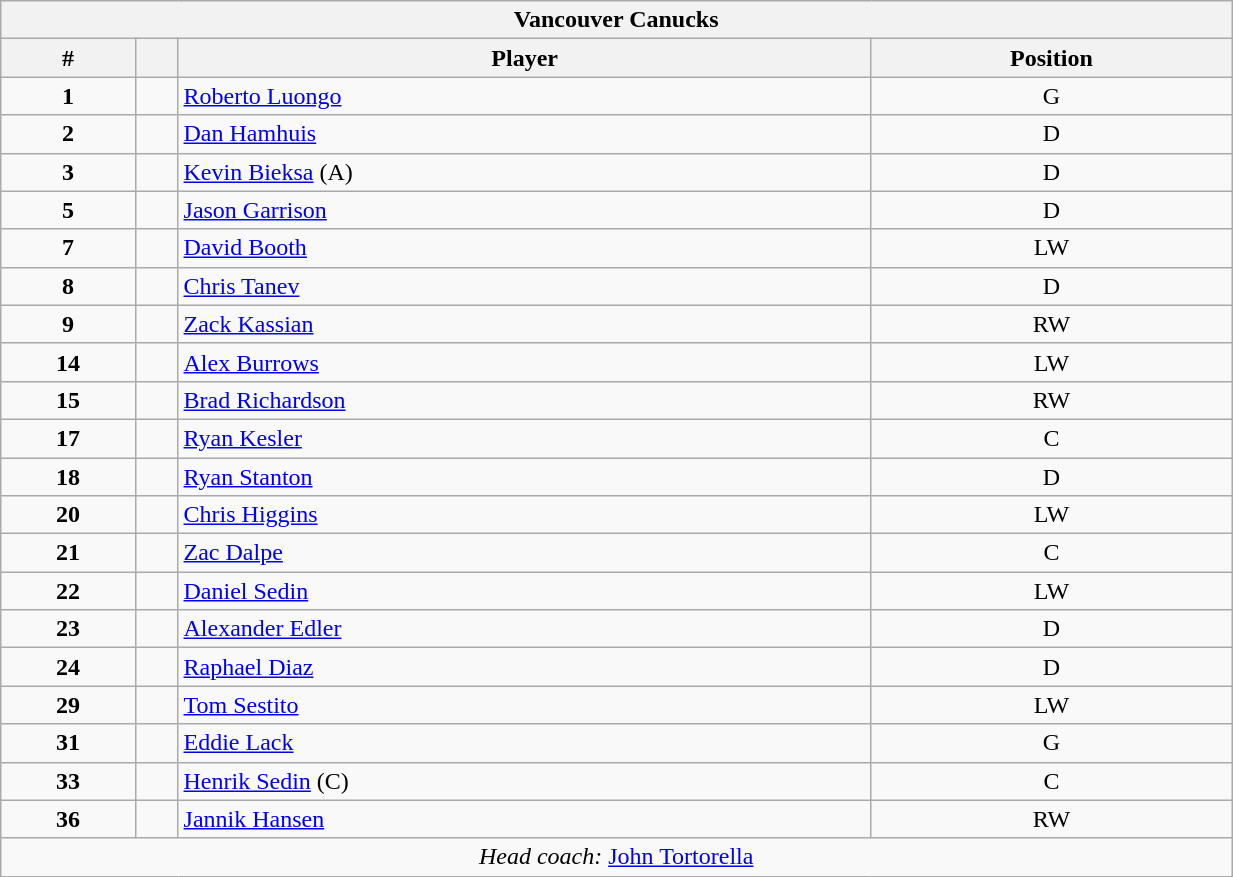<table class="wikitable" style="width:65%; text-align:center;">
<tr>
<th colspan=4>Vancouver Canucks</th>
</tr>
<tr>
<th>#</th>
<th></th>
<th>Player</th>
<th>Position</th>
</tr>
<tr>
<td><strong>1</strong></td>
<td align=center></td>
<td align=left><a href='#'>Roberto Luongo</a></td>
<td>G</td>
</tr>
<tr>
<td><strong>2</strong></td>
<td align=center></td>
<td align=left><a href='#'>Dan Hamhuis</a></td>
<td>D</td>
</tr>
<tr>
<td><strong>3</strong></td>
<td align=center></td>
<td align=left><a href='#'>Kevin Bieksa</a> (A)</td>
<td>D</td>
</tr>
<tr>
<td><strong>5</strong></td>
<td align=center></td>
<td align=left><a href='#'>Jason Garrison</a></td>
<td>D</td>
</tr>
<tr>
<td><strong>7</strong></td>
<td align=center></td>
<td align=left><a href='#'>David Booth</a></td>
<td>LW</td>
</tr>
<tr>
<td><strong>8</strong></td>
<td align=center></td>
<td align=left><a href='#'>Chris Tanev</a></td>
<td>D</td>
</tr>
<tr>
<td><strong>9</strong></td>
<td align=center></td>
<td align=left><a href='#'>Zack Kassian</a></td>
<td>RW</td>
</tr>
<tr>
<td><strong>14</strong></td>
<td align=center></td>
<td align=left><a href='#'>Alex Burrows</a></td>
<td>LW</td>
</tr>
<tr>
<td><strong>15</strong></td>
<td align=center></td>
<td align=left><a href='#'>Brad Richardson</a></td>
<td>RW</td>
</tr>
<tr>
<td><strong>17</strong></td>
<td align=center></td>
<td align=left><a href='#'>Ryan Kesler</a></td>
<td>C</td>
</tr>
<tr>
<td><strong>18</strong></td>
<td align=center></td>
<td align=left><a href='#'>Ryan Stanton</a></td>
<td>D</td>
</tr>
<tr>
<td><strong>20</strong></td>
<td align=center></td>
<td align=left><a href='#'>Chris Higgins</a></td>
<td>LW</td>
</tr>
<tr>
<td><strong>21</strong></td>
<td align=center></td>
<td align=left><a href='#'>Zac Dalpe</a></td>
<td>C</td>
</tr>
<tr>
<td><strong>22</strong></td>
<td align=center></td>
<td align=left><a href='#'>Daniel Sedin</a></td>
<td>LW</td>
</tr>
<tr>
<td><strong>23</strong></td>
<td align=center></td>
<td align=left><a href='#'>Alexander Edler</a></td>
<td>D</td>
</tr>
<tr>
<td><strong>24</strong></td>
<td align=center></td>
<td align=left><a href='#'>Raphael Diaz</a></td>
<td>D</td>
</tr>
<tr>
<td><strong>29</strong></td>
<td align=center></td>
<td align=left><a href='#'>Tom Sestito</a></td>
<td>LW</td>
</tr>
<tr>
<td><strong>31</strong></td>
<td align=center></td>
<td align=left><a href='#'>Eddie Lack</a></td>
<td>G</td>
</tr>
<tr>
<td><strong>33</strong></td>
<td align=center></td>
<td align=left><a href='#'>Henrik Sedin</a> (C)</td>
<td>C</td>
</tr>
<tr>
<td><strong>36</strong></td>
<td align=center></td>
<td align=left><a href='#'>Jannik Hansen</a></td>
<td>RW</td>
</tr>
<tr>
<td colspan=4><em>Head coach:</em>  <a href='#'>John Tortorella</a></td>
</tr>
</table>
